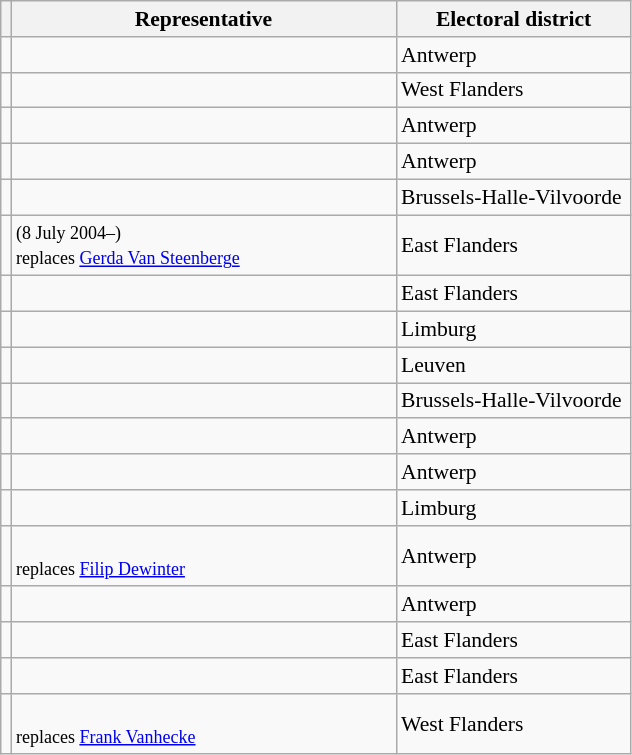<table class="sortable wikitable" style="text-align:left; font-size:90%">
<tr>
<th></th>
<th width="250">Representative</th>
<th width="150">Electoral district</th>
</tr>
<tr>
<td></td>
<td></td>
<td>Antwerp</td>
</tr>
<tr>
<td></td>
<td></td>
<td>West Flanders</td>
</tr>
<tr>
<td></td>
<td></td>
<td>Antwerp</td>
</tr>
<tr>
<td></td>
<td></td>
<td>Antwerp</td>
</tr>
<tr>
<td></td>
<td></td>
<td>Brussels-Halle-Vilvoorde</td>
</tr>
<tr>
<td></td>
<td> <small>(8 July 2004–)<br>replaces <a href='#'>Gerda Van Steenberge</a></small></td>
<td>East Flanders</td>
</tr>
<tr>
<td></td>
<td></td>
<td>East Flanders</td>
</tr>
<tr>
<td></td>
<td></td>
<td>Limburg</td>
</tr>
<tr>
<td></td>
<td></td>
<td>Leuven</td>
</tr>
<tr>
<td></td>
<td></td>
<td>Brussels-Halle-Vilvoorde</td>
</tr>
<tr>
<td></td>
<td></td>
<td>Antwerp</td>
</tr>
<tr>
<td></td>
<td></td>
<td>Antwerp</td>
</tr>
<tr>
<td></td>
<td></td>
<td>Limburg</td>
</tr>
<tr>
<td></td>
<td><small><br>replaces <a href='#'>Filip Dewinter</a></small></td>
<td>Antwerp</td>
</tr>
<tr>
<td></td>
<td></td>
<td>Antwerp</td>
</tr>
<tr>
<td></td>
<td></td>
<td>East Flanders</td>
</tr>
<tr>
<td></td>
<td></td>
<td>East Flanders</td>
</tr>
<tr>
<td></td>
<td><small><br>replaces <a href='#'>Frank Vanhecke</a></small></td>
<td>West Flanders</td>
</tr>
</table>
